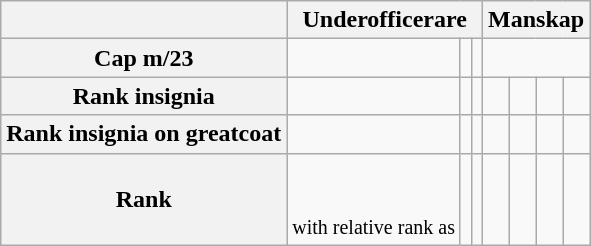<table class="wikitable">
<tr>
<th></th>
<th colspan="3">Underofficerare</th>
<th colspan="4">Manskap</th>
</tr>
<tr align="center">
<th>Cap m/23</th>
<td></td>
<td></td>
<td></td>
<td colspan="4"></td>
</tr>
<tr align="center">
<th>Rank insignia</th>
<td></td>
<td></td>
<td></td>
<td></td>
<td></td>
<td></td>
<td></td>
</tr>
<tr align="center">
<th>Rank insignia on greatcoat</th>
<td></td>
<td></td>
<td></td>
<td></td>
<td></td>
<td></td>
<td></td>
</tr>
<tr align="center">
<th>Rank</th>
<td><small><br><br>with relative rank as </small></td>
<td><small></small><br><small></small></td>
<td><small></small></td>
<td><small></small></td>
<td><small></small><br><small></small></td>
<td><small></small><br></td>
<td><small></small></td>
</tr>
</table>
